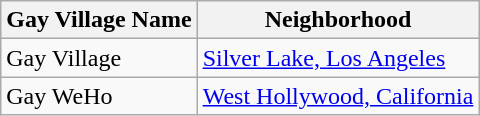<table class="wikitable">
<tr>
<th>Gay Village Name</th>
<th>Neighborhood</th>
</tr>
<tr>
<td>Gay Village</td>
<td><a href='#'>Silver Lake, Los Angeles</a></td>
</tr>
<tr>
<td>Gay WeHo</td>
<td><a href='#'>West Hollywood, California</a></td>
</tr>
</table>
